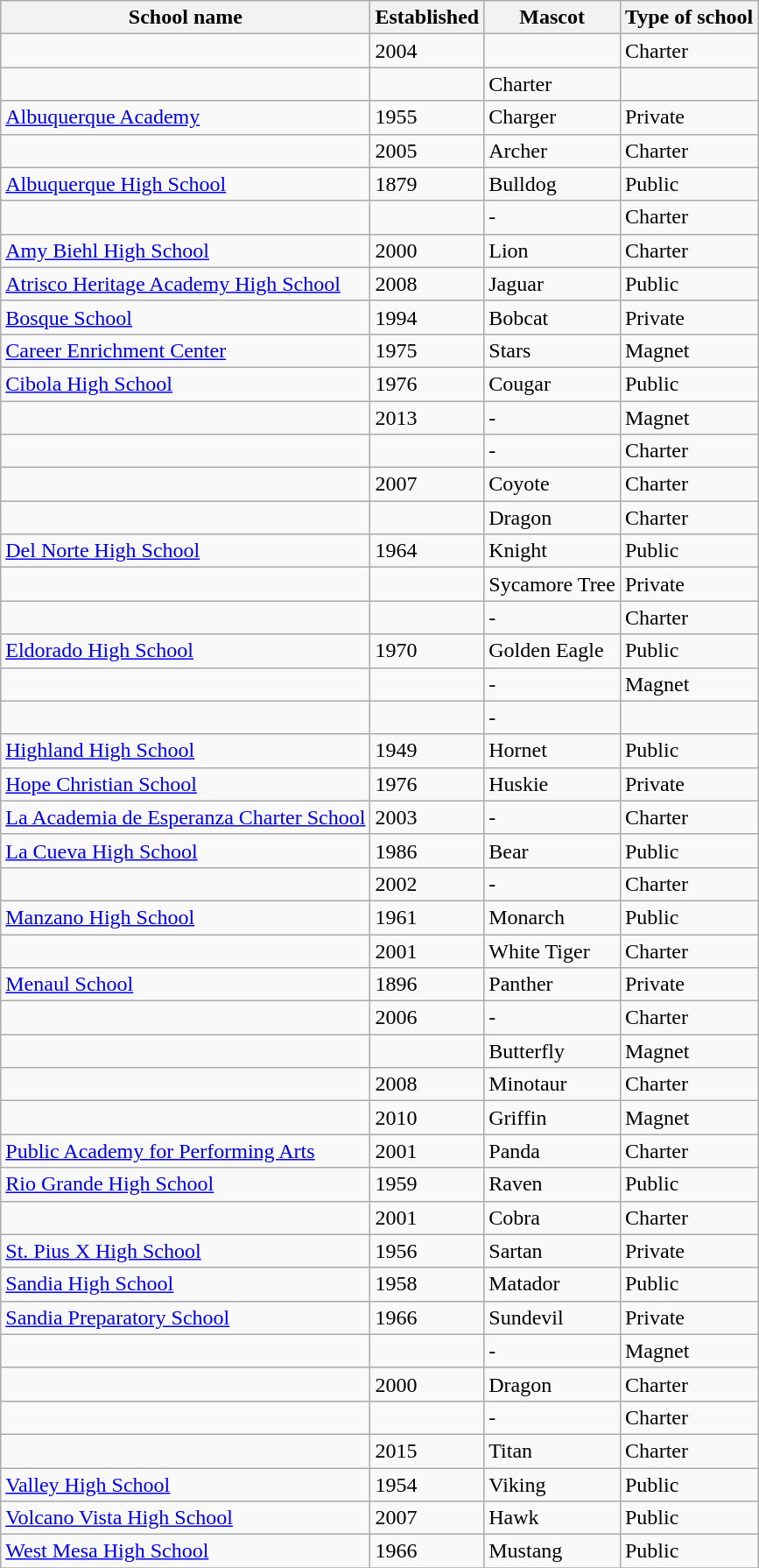<table class="wikitable">
<tr>
<th>School name</th>
<th>Established</th>
<th>Mascot</th>
<th>Type of school</th>
</tr>
<tr>
<td></td>
<td>2004</td>
<td></td>
<td>Charter</td>
</tr>
<tr>
<td></td>
<td></td>
<td>Charter</td>
</tr>
<tr>
<td><a href='#'>Albuquerque Academy</a></td>
<td>1955</td>
<td>Charger</td>
<td>Private</td>
</tr>
<tr>
<td></td>
<td>2005</td>
<td>Archer</td>
<td>Charter</td>
</tr>
<tr>
<td><a href='#'>Albuquerque High School</a></td>
<td>1879</td>
<td>Bulldog</td>
<td>Public</td>
</tr>
<tr>
<td></td>
<td></td>
<td>-</td>
<td>Charter</td>
</tr>
<tr>
<td><a href='#'>Amy Biehl High School</a></td>
<td>2000</td>
<td>Lion</td>
<td>Charter</td>
</tr>
<tr>
<td><a href='#'>Atrisco Heritage Academy High School</a></td>
<td>2008</td>
<td>Jaguar</td>
<td>Public</td>
</tr>
<tr>
<td><a href='#'>Bosque School</a></td>
<td>1994</td>
<td>Bobcat</td>
<td>Private</td>
</tr>
<tr>
<td><a href='#'>Career Enrichment Center</a></td>
<td>1975</td>
<td>Stars</td>
<td>Magnet</td>
</tr>
<tr>
<td><a href='#'>Cibola High School</a></td>
<td>1976</td>
<td>Cougar</td>
<td>Public</td>
</tr>
<tr>
<td></td>
<td>2013</td>
<td>-</td>
<td>Magnet</td>
</tr>
<tr>
<td></td>
<td></td>
<td>-</td>
<td>Charter</td>
</tr>
<tr>
<td></td>
<td>2007</td>
<td>Coyote</td>
<td>Charter</td>
</tr>
<tr>
<td></td>
<td></td>
<td>Dragon</td>
<td>Charter</td>
</tr>
<tr>
<td><a href='#'>Del Norte High School</a></td>
<td>1964</td>
<td>Knight</td>
<td>Public</td>
</tr>
<tr>
<td></td>
<td></td>
<td>Sycamore Tree</td>
<td>Private</td>
</tr>
<tr>
<td></td>
<td></td>
<td>-</td>
<td>Charter</td>
</tr>
<tr>
<td><a href='#'>Eldorado High School</a></td>
<td>1970</td>
<td>Golden Eagle</td>
<td>Public</td>
</tr>
<tr>
<td></td>
<td></td>
<td>-</td>
<td>Magnet</td>
</tr>
<tr>
<td></td>
<td></td>
<td>-</td>
<td></td>
</tr>
<tr>
<td><a href='#'>Highland High School</a></td>
<td>1949</td>
<td>Hornet</td>
<td>Public</td>
</tr>
<tr>
<td><a href='#'>Hope Christian School</a></td>
<td>1976</td>
<td>Huskie</td>
<td>Private</td>
</tr>
<tr>
<td><a href='#'>La Academia de Esperanza Charter School</a></td>
<td>2003</td>
<td>-</td>
<td>Charter</td>
</tr>
<tr>
<td><a href='#'>La Cueva High School</a></td>
<td>1986</td>
<td>Bear</td>
<td>Public</td>
</tr>
<tr>
<td></td>
<td>2002</td>
<td>-</td>
<td>Charter</td>
</tr>
<tr>
<td><a href='#'>Manzano High School</a></td>
<td>1961</td>
<td>Monarch</td>
<td>Public</td>
</tr>
<tr>
<td></td>
<td>2001</td>
<td>White Tiger</td>
<td>Charter</td>
</tr>
<tr>
<td><a href='#'>Menaul School</a></td>
<td>1896</td>
<td>Panther</td>
<td>Private</td>
</tr>
<tr>
<td></td>
<td>2006</td>
<td>-</td>
<td>Charter</td>
</tr>
<tr>
<td></td>
<td></td>
<td>Butterfly</td>
<td>Magnet</td>
</tr>
<tr>
<td></td>
<td>2008</td>
<td>Minotaur</td>
<td>Charter</td>
</tr>
<tr>
<td></td>
<td>2010</td>
<td>Griffin</td>
<td>Magnet</td>
</tr>
<tr>
<td><a href='#'>Public Academy for Performing Arts</a></td>
<td>2001</td>
<td>Panda</td>
<td>Charter</td>
</tr>
<tr>
<td><a href='#'>Rio Grande High School</a></td>
<td>1959</td>
<td>Raven</td>
<td>Public</td>
</tr>
<tr>
<td></td>
<td>2001</td>
<td>Cobra</td>
<td>Charter</td>
</tr>
<tr>
<td><a href='#'>St. Pius X High School</a></td>
<td>1956</td>
<td>Sartan</td>
<td>Private</td>
</tr>
<tr>
<td><a href='#'>Sandia High School</a></td>
<td>1958</td>
<td>Matador</td>
<td>Public</td>
</tr>
<tr>
<td><a href='#'>Sandia Preparatory School</a></td>
<td>1966</td>
<td>Sundevil</td>
<td>Private</td>
</tr>
<tr>
<td></td>
<td></td>
<td>-</td>
<td>Magnet</td>
</tr>
<tr>
<td></td>
<td>2000</td>
<td>Dragon</td>
<td>Charter</td>
</tr>
<tr>
<td></td>
<td></td>
<td>-</td>
<td>Charter</td>
</tr>
<tr>
<td></td>
<td>2015</td>
<td>Titan</td>
<td>Charter</td>
</tr>
<tr>
<td><a href='#'>Valley High School</a></td>
<td>1954</td>
<td>Viking</td>
<td>Public</td>
</tr>
<tr>
<td><a href='#'>Volcano Vista High School</a></td>
<td>2007</td>
<td>Hawk</td>
<td>Public</td>
</tr>
<tr>
<td><a href='#'>West Mesa High School</a></td>
<td>1966</td>
<td>Mustang</td>
<td>Public</td>
</tr>
<tr>
</tr>
</table>
